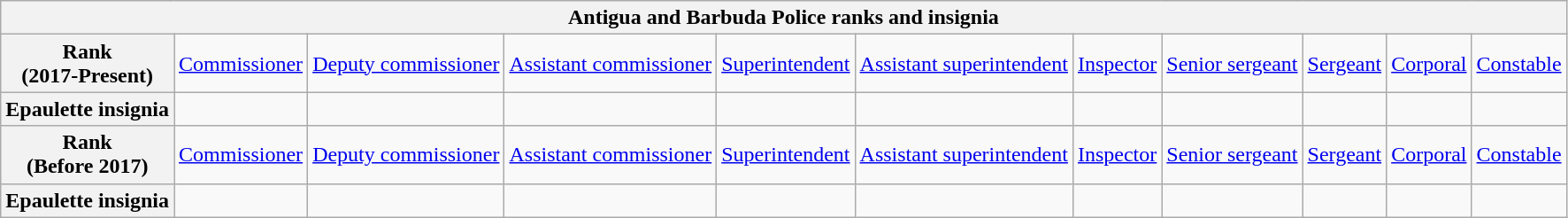<table class="wikitable" style="text-align: center;">
<tr>
<th colspan=11>Antigua and Barbuda Police ranks and insignia</th>
</tr>
<tr>
<th>Rank<br>(2017-Present)</th>
<td><a href='#'>Commissioner</a></td>
<td><a href='#'>Deputy commissioner</a></td>
<td><a href='#'>Assistant commissioner</a></td>
<td><a href='#'>Superintendent</a></td>
<td><a href='#'>Assistant superintendent</a></td>
<td><a href='#'>Inspector</a></td>
<td><a href='#'>Senior sergeant</a></td>
<td><a href='#'>Sergeant</a></td>
<td><a href='#'>Corporal</a></td>
<td><a href='#'>Constable</a></td>
</tr>
<tr>
<th>Epaulette insignia</th>
<td></td>
<td></td>
<td></td>
<td></td>
<td></td>
<td></td>
<td></td>
<td></td>
<td></td>
<td></td>
</tr>
<tr>
<th>Rank<br>(Before 2017)</th>
<td><a href='#'>Commissioner</a></td>
<td><a href='#'>Deputy commissioner</a></td>
<td><a href='#'>Assistant commissioner</a></td>
<td><a href='#'>Superintendent</a></td>
<td><a href='#'>Assistant superintendent</a></td>
<td><a href='#'>Inspector</a></td>
<td><a href='#'>Senior sergeant</a></td>
<td><a href='#'>Sergeant</a></td>
<td><a href='#'>Corporal</a></td>
<td><a href='#'>Constable</a></td>
</tr>
<tr>
<th>Epaulette insignia</th>
<td></td>
<td></td>
<td></td>
<td></td>
<td></td>
<td></td>
<td></td>
<td></td>
<td></td>
<td></td>
</tr>
</table>
